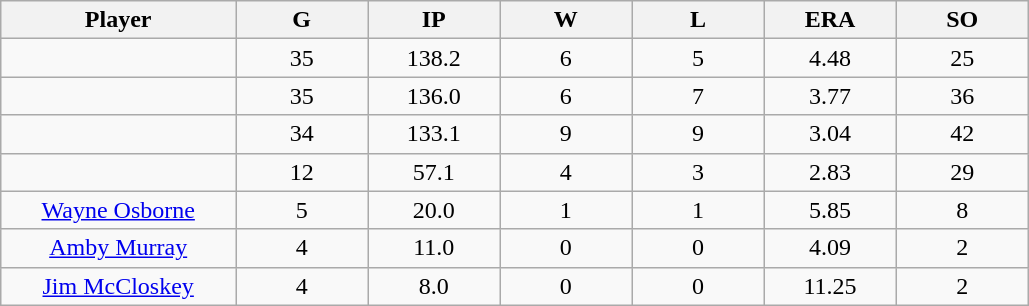<table class="wikitable sortable">
<tr>
<th bgcolor="#DDDDFF" width="16%">Player</th>
<th bgcolor="#DDDDFF" width="9%">G</th>
<th bgcolor="#DDDDFF" width="9%">IP</th>
<th bgcolor="#DDDDFF" width="9%">W</th>
<th bgcolor="#DDDDFF" width="9%">L</th>
<th bgcolor="#DDDDFF" width="9%">ERA</th>
<th bgcolor="#DDDDFF" width="9%">SO</th>
</tr>
<tr align="center">
<td></td>
<td>35</td>
<td>138.2</td>
<td>6</td>
<td>5</td>
<td>4.48</td>
<td>25</td>
</tr>
<tr align="center">
<td></td>
<td>35</td>
<td>136.0</td>
<td>6</td>
<td>7</td>
<td>3.77</td>
<td>36</td>
</tr>
<tr align="center">
<td></td>
<td>34</td>
<td>133.1</td>
<td>9</td>
<td>9</td>
<td>3.04</td>
<td>42</td>
</tr>
<tr align="center">
<td></td>
<td>12</td>
<td>57.1</td>
<td>4</td>
<td>3</td>
<td>2.83</td>
<td>29</td>
</tr>
<tr align="center">
<td><a href='#'>Wayne Osborne</a></td>
<td>5</td>
<td>20.0</td>
<td>1</td>
<td>1</td>
<td>5.85</td>
<td>8</td>
</tr>
<tr align=center>
<td><a href='#'>Amby Murray</a></td>
<td>4</td>
<td>11.0</td>
<td>0</td>
<td>0</td>
<td>4.09</td>
<td>2</td>
</tr>
<tr align=center>
<td><a href='#'>Jim McCloskey</a></td>
<td>4</td>
<td>8.0</td>
<td>0</td>
<td>0</td>
<td>11.25</td>
<td>2</td>
</tr>
</table>
